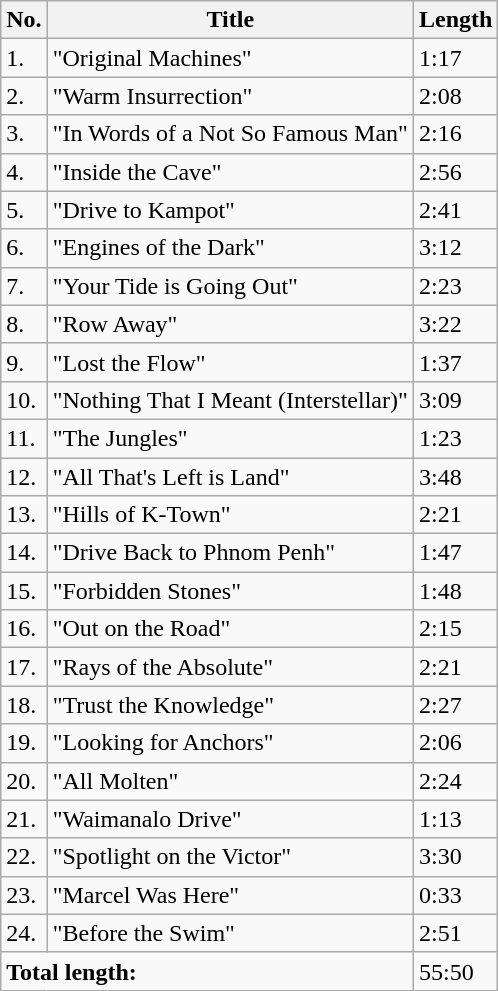<table class="wikitable">
<tr>
<th>No.</th>
<th>Title</th>
<th>Length</th>
</tr>
<tr>
<td>1.</td>
<td>"Original Machines"</td>
<td>1:17</td>
</tr>
<tr>
<td>2.</td>
<td>"Warm Insurrection"</td>
<td>2:08</td>
</tr>
<tr>
<td>3.</td>
<td>"In Words of a Not So Famous Man"</td>
<td>2:16</td>
</tr>
<tr>
<td>4.</td>
<td>"Inside the Cave"</td>
<td>2:56</td>
</tr>
<tr>
<td>5.</td>
<td>"Drive to Kampot"</td>
<td>2:41</td>
</tr>
<tr>
<td>6.</td>
<td>"Engines of the Dark"</td>
<td>3:12</td>
</tr>
<tr>
<td>7.</td>
<td>"Your Tide is Going Out"</td>
<td>2:23</td>
</tr>
<tr>
<td>8.</td>
<td>"Row Away"</td>
<td>3:22</td>
</tr>
<tr>
<td>9.</td>
<td>"Lost the Flow"</td>
<td>1:37</td>
</tr>
<tr>
<td>10.</td>
<td>"Nothing That I Meant (Interstellar)"</td>
<td>3:09</td>
</tr>
<tr>
<td>11.</td>
<td>"The Jungles"</td>
<td>1:23</td>
</tr>
<tr>
<td>12.</td>
<td>"All That's Left is Land"</td>
<td>3:48</td>
</tr>
<tr>
<td>13.</td>
<td>"Hills of K-Town"</td>
<td>2:21</td>
</tr>
<tr>
<td>14.</td>
<td>"Drive Back to Phnom Penh"</td>
<td>1:47</td>
</tr>
<tr>
<td>15.</td>
<td>"Forbidden Stones"</td>
<td>1:48</td>
</tr>
<tr>
<td>16.</td>
<td>"Out on the Road"</td>
<td>2:15</td>
</tr>
<tr>
<td>17.</td>
<td>"Rays of the Absolute"</td>
<td>2:21</td>
</tr>
<tr>
<td>18.</td>
<td>"Trust the Knowledge"</td>
<td>2:27</td>
</tr>
<tr>
<td>19.</td>
<td>"Looking for Anchors"</td>
<td>2:06</td>
</tr>
<tr>
<td>20.</td>
<td>"All Molten"</td>
<td>2:24</td>
</tr>
<tr>
<td>21.</td>
<td>"Waimanalo Drive"</td>
<td>1:13</td>
</tr>
<tr>
<td>22.</td>
<td>"Spotlight on the Victor"</td>
<td>3:30</td>
</tr>
<tr>
<td>23.</td>
<td>"Marcel Was Here"</td>
<td>0:33</td>
</tr>
<tr>
<td>24.</td>
<td>"Before the Swim"</td>
<td>2:51</td>
</tr>
<tr>
<td colspan="2"><strong>Total length:</strong></td>
<td>55:50</td>
</tr>
</table>
